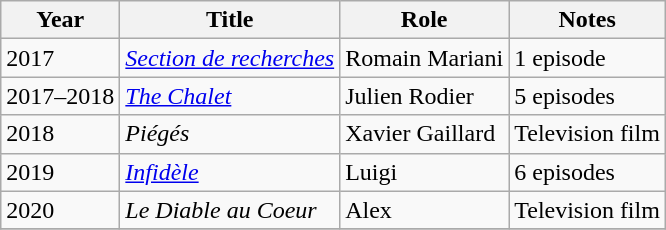<table class="wikitable sortable">
<tr>
<th>Year</th>
<th>Title</th>
<th>Role</th>
<th>Notes</th>
</tr>
<tr>
<td>2017</td>
<td><em><a href='#'>Section de recherches</a></em></td>
<td>Romain Mariani</td>
<td>1 episode</td>
</tr>
<tr>
<td>2017–2018</td>
<td><em><a href='#'>The Chalet</a></em></td>
<td>Julien Rodier</td>
<td>5 episodes</td>
</tr>
<tr>
<td>2018</td>
<td><em>Piégés</em></td>
<td>Xavier Gaillard</td>
<td>Television film</td>
</tr>
<tr>
<td>2019</td>
<td><em><a href='#'>Infidèle</a></em></td>
<td>Luigi</td>
<td>6 episodes</td>
</tr>
<tr>
<td>2020</td>
<td><em>Le Diable au Coeur</em></td>
<td>Alex</td>
<td>Television film</td>
</tr>
<tr>
</tr>
</table>
